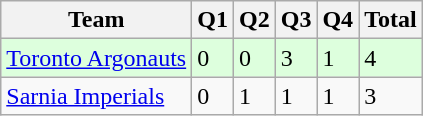<table class="wikitable">
<tr>
<th>Team</th>
<th>Q1</th>
<th>Q2</th>
<th>Q3</th>
<th>Q4</th>
<th>Total</th>
</tr>
<tr style="background-color:#ddffdd">
<td><a href='#'>Toronto Argonauts</a></td>
<td>0</td>
<td>0</td>
<td>3</td>
<td>1</td>
<td>4</td>
</tr>
<tr>
<td><a href='#'>Sarnia Imperials</a></td>
<td>0</td>
<td>1</td>
<td>1</td>
<td>1</td>
<td>3</td>
</tr>
</table>
